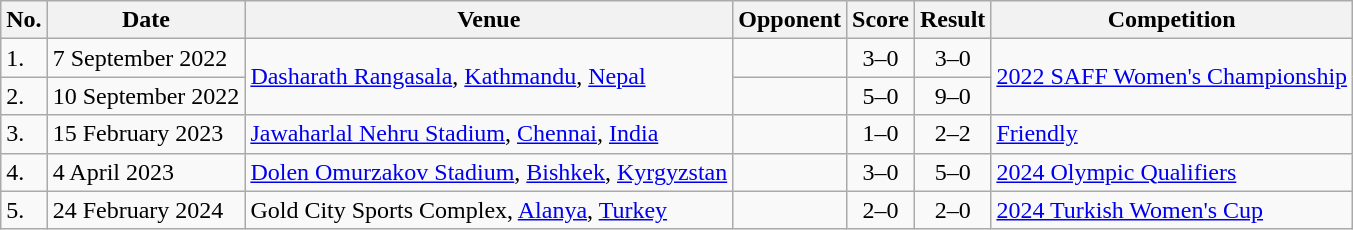<table class="wikitable">
<tr>
<th>No.</th>
<th>Date</th>
<th>Venue</th>
<th>Opponent</th>
<th>Score</th>
<th>Result</th>
<th>Competition</th>
</tr>
<tr>
<td>1.</td>
<td>7 September 2022</td>
<td rowspan=2><a href='#'>Dasharath Rangasala</a>, <a href='#'>Kathmandu</a>, <a href='#'>Nepal</a></td>
<td></td>
<td align=center>3–0</td>
<td align=center>3–0</td>
<td rowspan=2><a href='#'>2022 SAFF Women's Championship</a></td>
</tr>
<tr>
<td>2.</td>
<td>10 September 2022</td>
<td></td>
<td align=center>5–0</td>
<td align=center>9–0</td>
</tr>
<tr>
<td>3.</td>
<td>15 February 2023</td>
<td><a href='#'>Jawaharlal Nehru Stadium</a>, <a href='#'>Chennai</a>, <a href='#'>India</a></td>
<td></td>
<td align=center>1–0</td>
<td align=center>2–2</td>
<td><a href='#'>Friendly</a></td>
</tr>
<tr>
<td>4.</td>
<td>4 April 2023</td>
<td><a href='#'>Dolen Omurzakov Stadium</a>, <a href='#'>Bishkek</a>, <a href='#'>Kyrgyzstan</a></td>
<td></td>
<td align=center>3–0</td>
<td align=center>5–0</td>
<td><a href='#'>2024 Olympic Qualifiers</a></td>
</tr>
<tr>
<td>5.</td>
<td>24 February 2024</td>
<td>Gold City Sports Complex, <a href='#'>Alanya</a>, <a href='#'>Turkey</a></td>
<td></td>
<td align=center>2–0</td>
<td align=center>2–0</td>
<td><a href='#'>2024 Turkish Women's Cup</a></td>
</tr>
</table>
